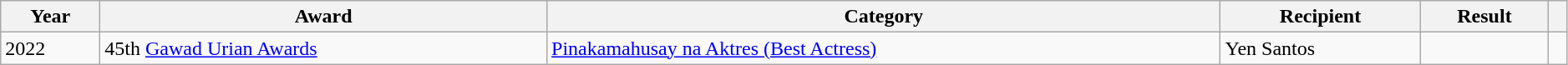<table class="wikitable sortable" style="width:99%">
<tr>
<th scope="col">Year</th>
<th scope="col">Award</th>
<th scope="col">Category</th>
<th scope="col">Recipient</th>
<th scope="col">Result</th>
<th scope="col" class="unsortable"></th>
</tr>
<tr>
<td>2022</td>
<td>45th <a href='#'>Gawad Urian Awards</a></td>
<td><a href='#'>Pinakamahusay na Aktres (Best Actress)</a></td>
<td>Yen Santos</td>
<td></td>
<td></td>
</tr>
</table>
